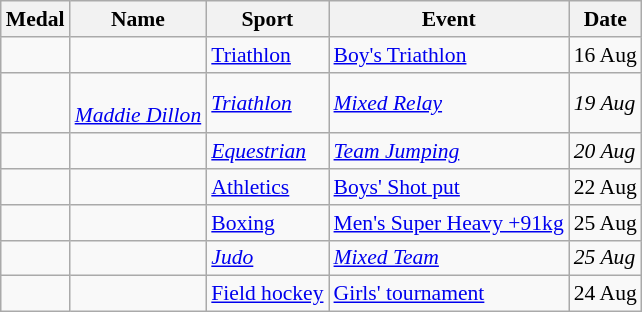<table class="wikitable sortable" style="font-size:90%">
<tr>
<th>Medal</th>
<th>Name</th>
<th>Sport</th>
<th>Event</th>
<th>Date</th>
</tr>
<tr>
<td></td>
<td></td>
<td><a href='#'>Triathlon</a></td>
<td><a href='#'>Boy's Triathlon</a></td>
<td>16 Aug</td>
</tr>
<tr>
<td><em></em></td>
<td><em><br><a href='#'>Maddie Dillon</a></em></td>
<td><em><a href='#'>Triathlon</a></em></td>
<td><em><a href='#'>Mixed Relay</a></em></td>
<td><em>19 Aug</em></td>
</tr>
<tr>
<td><em></em></td>
<td><em></em></td>
<td><em><a href='#'>Equestrian</a></em></td>
<td><em><a href='#'>Team Jumping</a></em></td>
<td><em>20 Aug</em></td>
</tr>
<tr>
<td></td>
<td></td>
<td><a href='#'>Athletics</a></td>
<td><a href='#'>Boys' Shot put</a></td>
<td>22 Aug</td>
</tr>
<tr>
<td></td>
<td></td>
<td><a href='#'>Boxing</a></td>
<td><a href='#'>Men's Super Heavy +91kg</a></td>
<td>25 Aug</td>
</tr>
<tr>
<td><em></em></td>
<td><em></em></td>
<td><em><a href='#'>Judo</a></em></td>
<td><em><a href='#'>Mixed Team</a></em></td>
<td><em>25 Aug</em></td>
</tr>
<tr>
<td></td>
<td><br></td>
<td><a href='#'>Field hockey</a></td>
<td><a href='#'>Girls' tournament</a></td>
<td>24 Aug</td>
</tr>
</table>
